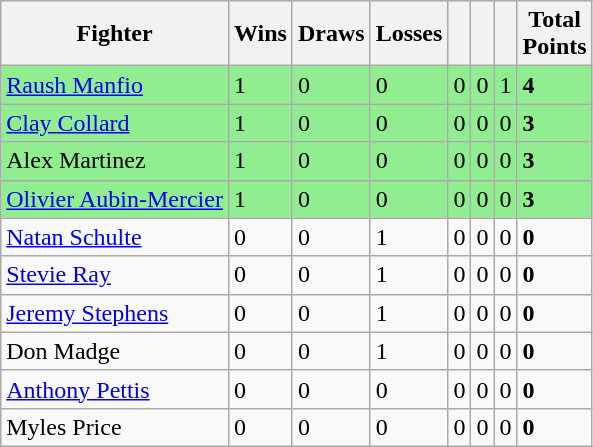<table class="wikitable sortable">
<tr>
<th>Fighter</th>
<th>Wins</th>
<th>Draws</th>
<th>Losses</th>
<th></th>
<th></th>
<th></th>
<th>Total<br> Points</th>
</tr>
<tr style="background:#90EE90;">
<td><a href='#'>Raush Manfio</a></td>
<td>1</td>
<td>0</td>
<td>0</td>
<td>0</td>
<td>0</td>
<td>1</td>
<td><strong>4</strong></td>
</tr>
<tr style="background:#90EE90;">
<td><a href='#'>Clay Collard</a></td>
<td>1</td>
<td>0</td>
<td>0</td>
<td>0</td>
<td>0</td>
<td>0</td>
<td><strong>3</strong></td>
</tr>
<tr style="background:#90EE90;">
<td>Alex Martinez</td>
<td>1</td>
<td>0</td>
<td>0</td>
<td>0</td>
<td>0</td>
<td>0</td>
<td><strong>3</strong></td>
</tr>
<tr style="background:#90EE90;">
<td><a href='#'>Olivier Aubin-Mercier</a></td>
<td>1</td>
<td>0</td>
<td>0</td>
<td>0</td>
<td>0</td>
<td>0</td>
<td><strong>3</strong></td>
</tr>
<tr>
<td><a href='#'>Natan Schulte</a></td>
<td>0</td>
<td>0</td>
<td>1</td>
<td>0</td>
<td>0</td>
<td>0</td>
<td><strong>0</strong></td>
</tr>
<tr>
<td><a href='#'>Stevie Ray</a></td>
<td>0</td>
<td>0</td>
<td>1</td>
<td>0</td>
<td>0</td>
<td>0</td>
<td><strong>0</strong></td>
</tr>
<tr>
<td><a href='#'>Jeremy Stephens</a></td>
<td>0</td>
<td>0</td>
<td>1</td>
<td>0</td>
<td>0</td>
<td>0</td>
<td><strong>0</strong></td>
</tr>
<tr>
<td>Don Madge</td>
<td>0</td>
<td>0</td>
<td>1</td>
<td>0</td>
<td>0</td>
<td>0</td>
<td><strong>0</strong></td>
</tr>
<tr>
<td><a href='#'>Anthony Pettis</a></td>
<td>0</td>
<td>0</td>
<td>0</td>
<td>0</td>
<td>0</td>
<td>0</td>
<td><strong>0</strong></td>
</tr>
<tr>
<td>Myles Price</td>
<td>0</td>
<td>0</td>
<td>0</td>
<td>0</td>
<td>0</td>
<td>0</td>
<td><strong>0</strong></td>
</tr>
</table>
